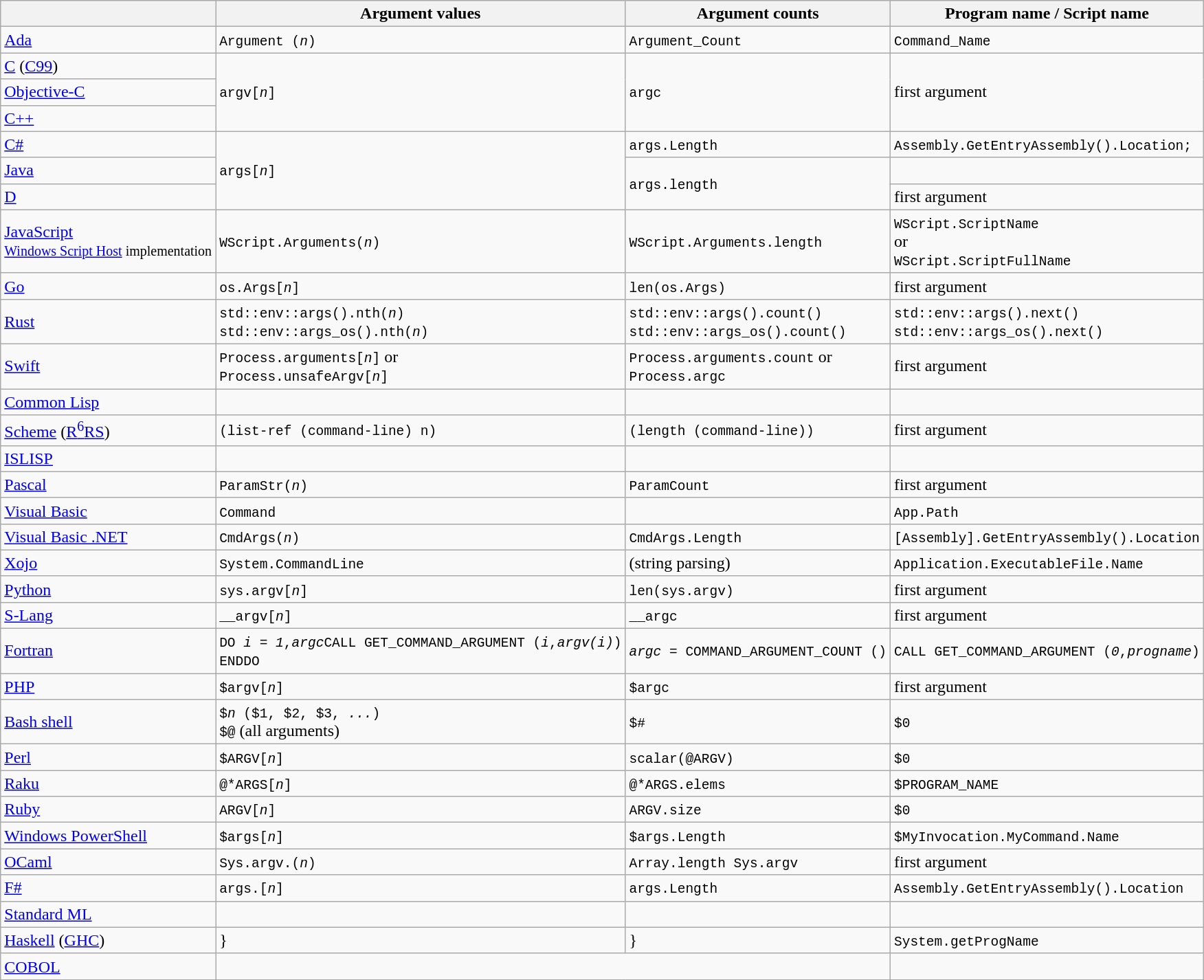<table class="wikitable sortable">
<tr>
<th></th>
<th>Argument values</th>
<th>Argument counts</th>
<th>Program name / Script name</th>
</tr>
<tr>
<td><a href='#'>Ada</a></td>
<td><code>Argument (<em>n</em>)</code></td>
<td><code>Argument_Count</code></td>
<td><code>Command_Name</code></td>
</tr>
<tr>
<td><a href='#'>C</a> (<a href='#'>C99</a>)</td>
<td rowspan=3><code>argv[<em>n</em>]</code></td>
<td rowspan=3><code>argc</code></td>
<td rowspan=3>first argument</td>
</tr>
<tr>
<td><a href='#'>Objective-C</a></td>
</tr>
<tr>
<td><a href='#'>C++</a></td>
</tr>
<tr>
<td><a href='#'>C#</a></td>
<td rowspan=3><code>args[<em>n</em>]</code></td>
<td><code>args.Length</code></td>
<td><code>Assembly.GetEntryAssembly()<wbr>.Location;</code></td>
</tr>
<tr>
<td><a href='#'>Java</a></td>
<td rowspan=2><code>args.length</code></td>
<td> </td>
</tr>
<tr>
<td><a href='#'>D</a></td>
<td>first argument</td>
</tr>
<tr>
<td><a href='#'>JavaScript</a><br><small><a href='#'>Windows Script Host</a> implementation</small></td>
<td><code>WScript.Arguments(<em>n</em>)</code></td>
<td><code>WScript.Arguments.length</code></td>
<td><code>WScript.ScriptName</code><br>or<br><code>WScript.ScriptFullName</code></td>
</tr>
<tr>
<td><a href='#'>Go</a></td>
<td><code>os.Args[<em>n</em>]</code></td>
<td><code>len(os.Args)</code></td>
<td>first argument</td>
</tr>
<tr>
<td><a href='#'>Rust</a></td>
<td><code>std::env::args().nth(<em>n</em>)</code><br><code>std::env::args_os().nth(<em>n</em>)</code></td>
<td><code>std::env::args().count()</code><br><code>std::env::args_os().count()</code></td>
<td><code>std::env::args().next()</code><br><code>std::env::args_os().next()</code></td>
</tr>
<tr>
<td><a href='#'>Swift</a></td>
<td><code>Process.arguments[<em>n</em>]</code> or<br><code>Process.unsafeArgv[<em>n</em>]</code></td>
<td><code>Process.arguments.count</code> or<br><code>Process.argc</code></td>
<td>first argument</td>
</tr>
<tr>
<td><a href='#'>Common Lisp</a></td>
<td></td>
<td></td>
<td></td>
</tr>
<tr>
<td><a href='#'>Scheme</a> (<a href='#'>R<sup>6</sup>RS</a>)</td>
<td><code>(list-ref (command-line) n)</code></td>
<td><code>(length (command-line))</code></td>
<td>first argument</td>
</tr>
<tr>
<td><a href='#'>ISLISP</a></td>
<td></td>
<td></td>
<td></td>
</tr>
<tr>
<td><a href='#'>Pascal</a></td>
<td><code>ParamStr(<em>n</em>)</code></td>
<td><code>ParamCount</code></td>
<td>first argument</td>
</tr>
<tr>
<td><a href='#'>Visual Basic</a></td>
<td><code>Command</code></td>
<td></td>
<td><code>App.Path</code></td>
</tr>
<tr>
<td><a href='#'>Visual Basic .NET</a></td>
<td><code>CmdArgs(<em>n</em>)</code></td>
<td><code>CmdArgs.Length</code></td>
<td><code>[Assembly].GetEntryAssembly().Location</code></td>
</tr>
<tr>
<td><a href='#'>Xojo</a></td>
<td><code>System.CommandLine</code></td>
<td>(string parsing)</td>
<td><code>Application.ExecutableFile.Name</code></td>
</tr>
<tr>
<td><a href='#'>Python</a></td>
<td><code>sys.argv[<em>n</em>]</code></td>
<td><code>len(sys.argv)</code></td>
<td>first argument</td>
</tr>
<tr>
<td><a href='#'>S-Lang</a></td>
<td><code>__argv[<em>n</em>]</code></td>
<td><code>__argc</code></td>
<td>first argument</td>
</tr>
<tr>
<td><a href='#'>Fortran</a></td>
<td><code>DO <em>i</em> = <em>1</em>,<em>argc</em>CALL GET_COMMAND_ARGUMENT (<em>i</em>,<em>argv(i)</em>)<br>ENDDO</code></td>
<td><code><em>argc</em> = COMMAND_ARGUMENT_COUNT ()</code></td>
<td><code>CALL GET_COMMAND_ARGUMENT (<em>0</em>,<em>progname</em>)</code></td>
</tr>
<tr>
<td><a href='#'>PHP</a></td>
<td><code>$argv[<em>n</em>]</code></td>
<td><code>$argc</code></td>
<td>first argument</td>
</tr>
<tr>
<td><a href='#'>Bash shell</a></td>
<td><code>$<em>n</em> ($1, $2, $3, <em>...</em>)</code><br><code>$@</code> (all arguments)</td>
<td><code>$#</code></td>
<td><code>$0</code></td>
</tr>
<tr>
<td><a href='#'>Perl</a></td>
<td><code>$ARGV[<em>n</em>]</code></td>
<td><code>scalar(@ARGV)</code></td>
<td><code>$0</code></td>
</tr>
<tr>
<td><a href='#'>Raku</a></td>
<td><code>@*ARGS[<em>n</em>]</code></td>
<td><code>@*ARGS.elems</code></td>
<td><code>$PROGRAM_NAME</code></td>
</tr>
<tr>
<td><a href='#'>Ruby</a></td>
<td><code>ARGV[<em>n</em>]</code></td>
<td><code>ARGV.size</code></td>
<td><code>$0</code></td>
</tr>
<tr>
<td><a href='#'>Windows PowerShell</a></td>
<td><code>$args[<em>n</em>]</code></td>
<td><code>$args.Length</code></td>
<td><code>$MyInvocation.MyCommand<wbr>.Name</code></td>
</tr>
<tr>
<td><a href='#'>OCaml</a></td>
<td><code>Sys.argv.(<em>n</em>)</code></td>
<td><code>Array.length Sys.argv</code></td>
<td>first argument</td>
</tr>
<tr>
<td><a href='#'>F#</a></td>
<td><code>args.[<em>n</em>]</code></td>
<td><code>args.Length</code></td>
<td><code>Assembly.GetEntryAssembly()<wbr>.Location</code></td>
</tr>
<tr>
<td><a href='#'>Standard ML</a></td>
<td></td>
<td></td>
<td></td>
</tr>
<tr>
<td><a href='#'>Haskell</a> (<a href='#'>GHC</a>)</td>
<td>}</td>
<td>}</td>
<td><code>System.getProgName</code></td>
</tr>
<tr>
<td><a href='#'>COBOL</a></td>
<td colspan=2></td>
<td></td>
</tr>
</table>
